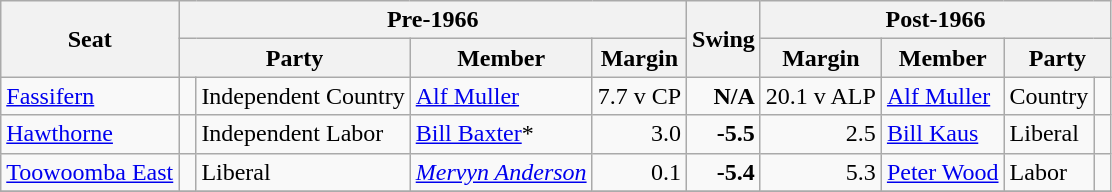<table class="wikitable">
<tr>
<th rowspan=2>Seat</th>
<th colspan=4>Pre-1966</th>
<th rowspan=2>Swing</th>
<th colspan=4>Post-1966</th>
</tr>
<tr>
<th colspan=2>Party</th>
<th>Member</th>
<th>Margin</th>
<th>Margin</th>
<th>Member</th>
<th colspan=2>Party</th>
</tr>
<tr>
<td><a href='#'>Fassifern</a></td>
<td> </td>
<td>Independent Country</td>
<td><a href='#'>Alf Muller</a></td>
<td style="text-align:right;">7.7 v CP</td>
<td style="text-align:right;"><strong>N/A</strong></td>
<td style="text-align:right;">20.1 v ALP</td>
<td><a href='#'>Alf Muller</a></td>
<td>Country</td>
<td> </td>
</tr>
<tr>
<td><a href='#'>Hawthorne</a></td>
<td> </td>
<td>Independent Labor</td>
<td><a href='#'>Bill Baxter</a>*</td>
<td style="text-align:right;">3.0</td>
<td style="text-align:right;"><strong>-5.5</strong></td>
<td style="text-align:right;">2.5</td>
<td><a href='#'>Bill Kaus</a></td>
<td>Liberal</td>
<td> </td>
</tr>
<tr>
<td><a href='#'>Toowoomba East</a></td>
<td> </td>
<td>Liberal</td>
<td><em><a href='#'>Mervyn Anderson</a></em></td>
<td style="text-align:right;">0.1</td>
<td style="text-align:right;"><strong>-5.4</strong></td>
<td style="text-align:right;">5.3</td>
<td><a href='#'>Peter Wood</a></td>
<td>Labor</td>
<td> </td>
</tr>
<tr>
</tr>
</table>
